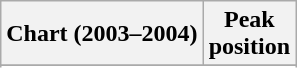<table class="wikitable sortable plainrowheaders" style="text-align:center">
<tr>
<th scope="col">Chart (2003–2004)</th>
<th scope="col">Peak<br>position</th>
</tr>
<tr>
</tr>
<tr>
</tr>
<tr>
</tr>
<tr>
</tr>
<tr>
</tr>
<tr>
</tr>
<tr>
</tr>
<tr>
</tr>
<tr>
</tr>
<tr>
</tr>
<tr>
</tr>
<tr>
</tr>
<tr>
</tr>
<tr>
</tr>
</table>
